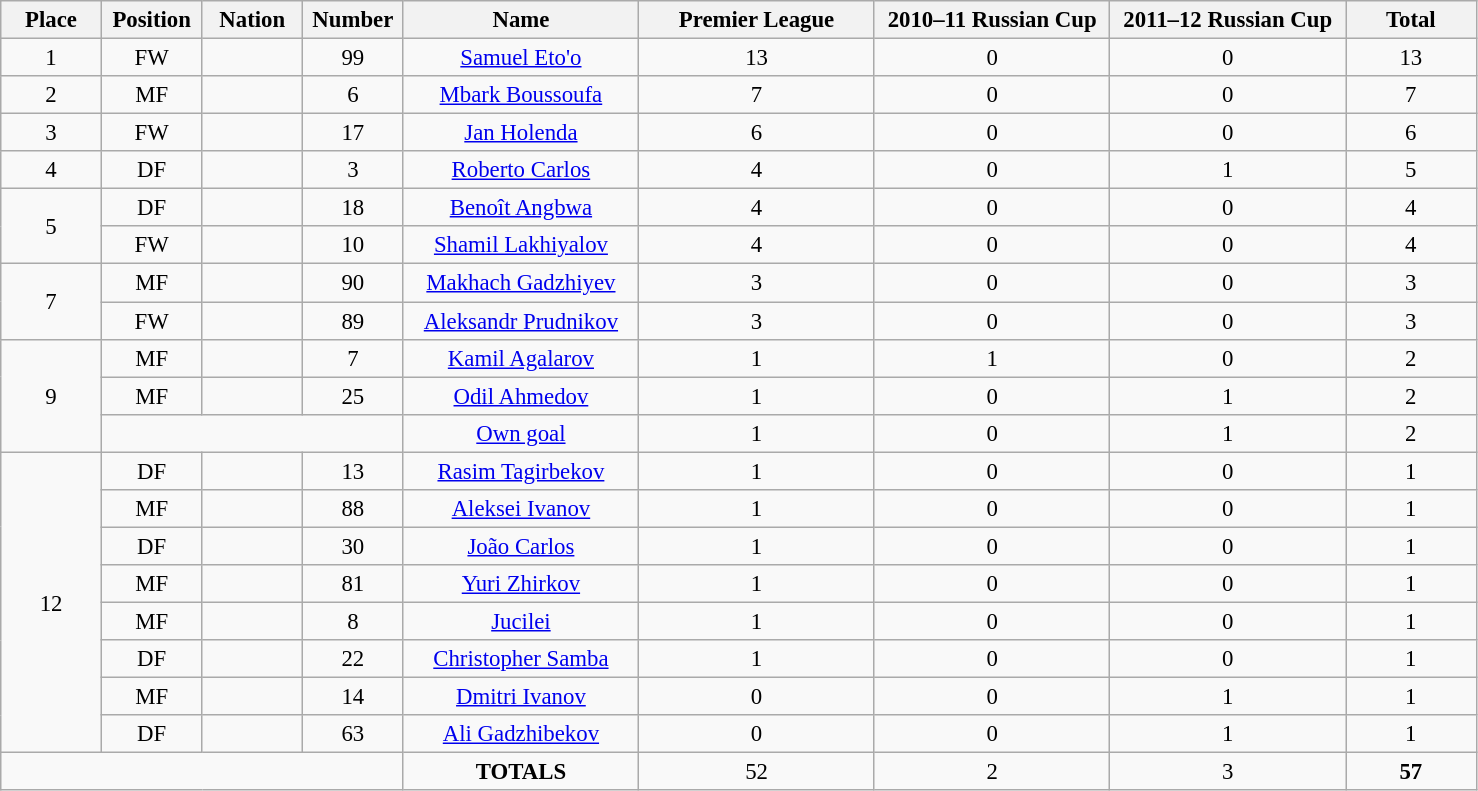<table class="wikitable" style="font-size: 95%; text-align: center;">
<tr>
<th width=60>Place</th>
<th width=60>Position</th>
<th width=60>Nation</th>
<th width=60>Number</th>
<th width=150>Name</th>
<th width=150>Premier League</th>
<th width=150>2010–11 Russian Cup</th>
<th width=150>2011–12 Russian Cup</th>
<th width=80>Total</th>
</tr>
<tr>
<td>1</td>
<td>FW</td>
<td></td>
<td>99</td>
<td><a href='#'>Samuel Eto'o</a></td>
<td>13</td>
<td>0</td>
<td>0</td>
<td>13</td>
</tr>
<tr>
<td>2</td>
<td>MF</td>
<td></td>
<td>6</td>
<td><a href='#'>Mbark Boussoufa</a></td>
<td>7</td>
<td>0</td>
<td>0</td>
<td>7</td>
</tr>
<tr>
<td>3</td>
<td>FW</td>
<td></td>
<td>17</td>
<td><a href='#'>Jan Holenda</a></td>
<td>6</td>
<td>0</td>
<td>0</td>
<td>6</td>
</tr>
<tr>
<td>4</td>
<td>DF</td>
<td></td>
<td>3</td>
<td><a href='#'>Roberto Carlos</a></td>
<td>4</td>
<td>0</td>
<td>1</td>
<td>5</td>
</tr>
<tr>
<td rowspan="2">5</td>
<td>DF</td>
<td></td>
<td>18</td>
<td><a href='#'>Benoît Angbwa</a></td>
<td>4</td>
<td>0</td>
<td>0</td>
<td>4</td>
</tr>
<tr>
<td>FW</td>
<td></td>
<td>10</td>
<td><a href='#'>Shamil Lakhiyalov</a></td>
<td>4</td>
<td>0</td>
<td>0</td>
<td>4</td>
</tr>
<tr>
<td rowspan="2">7</td>
<td>MF</td>
<td></td>
<td>90</td>
<td><a href='#'>Makhach Gadzhiyev</a></td>
<td>3</td>
<td>0</td>
<td>0</td>
<td>3</td>
</tr>
<tr>
<td>FW</td>
<td></td>
<td>89</td>
<td><a href='#'>Aleksandr Prudnikov</a></td>
<td>3</td>
<td>0</td>
<td>0</td>
<td>3</td>
</tr>
<tr>
<td rowspan="3">9</td>
<td>MF</td>
<td></td>
<td>7</td>
<td><a href='#'>Kamil Agalarov</a></td>
<td>1</td>
<td>1</td>
<td>0</td>
<td>2</td>
</tr>
<tr>
<td>MF</td>
<td></td>
<td>25</td>
<td><a href='#'>Odil Ahmedov</a></td>
<td>1</td>
<td>0</td>
<td>1</td>
<td>2</td>
</tr>
<tr>
<td colspan="3"></td>
<td><a href='#'>Own goal</a></td>
<td>1</td>
<td>0</td>
<td>1</td>
<td>2</td>
</tr>
<tr>
<td rowspan="8">12</td>
<td>DF</td>
<td></td>
<td>13</td>
<td><a href='#'>Rasim Tagirbekov</a></td>
<td>1</td>
<td>0</td>
<td>0</td>
<td>1</td>
</tr>
<tr>
<td>MF</td>
<td></td>
<td>88</td>
<td><a href='#'>Aleksei Ivanov</a></td>
<td>1</td>
<td>0</td>
<td>0</td>
<td>1</td>
</tr>
<tr>
<td>DF</td>
<td></td>
<td>30</td>
<td><a href='#'>João Carlos</a></td>
<td>1</td>
<td>0</td>
<td>0</td>
<td>1</td>
</tr>
<tr>
<td>MF</td>
<td></td>
<td>81</td>
<td><a href='#'>Yuri Zhirkov</a></td>
<td>1</td>
<td>0</td>
<td>0</td>
<td>1</td>
</tr>
<tr>
<td>MF</td>
<td></td>
<td>8</td>
<td><a href='#'>Jucilei</a></td>
<td>1</td>
<td>0</td>
<td>0</td>
<td>1</td>
</tr>
<tr>
<td>DF</td>
<td></td>
<td>22</td>
<td><a href='#'>Christopher Samba</a></td>
<td>1</td>
<td>0</td>
<td>0</td>
<td>1</td>
</tr>
<tr>
<td>MF</td>
<td></td>
<td>14</td>
<td><a href='#'>Dmitri Ivanov</a></td>
<td>0</td>
<td>0</td>
<td>1</td>
<td>1</td>
</tr>
<tr>
<td>DF</td>
<td></td>
<td>63</td>
<td><a href='#'>Ali Gadzhibekov</a></td>
<td>0</td>
<td>0</td>
<td>1</td>
<td>1</td>
</tr>
<tr>
<td colspan="4"></td>
<td><strong>TOTALS</strong></td>
<td>52</td>
<td>2</td>
<td>3</td>
<td><strong>57</strong></td>
</tr>
</table>
